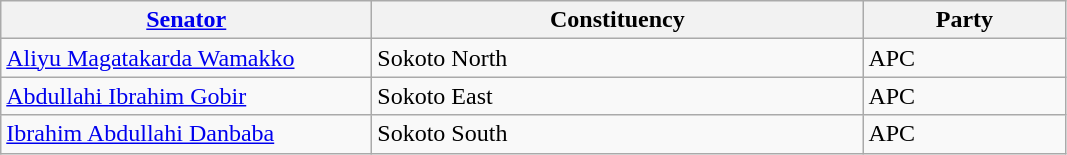<table class="wikitable sortable">
<tr>
<th style="width:15em"><a href='#'>Senator</a></th>
<th style="width:20em">Constituency</th>
<th style="width:8em">Party</th>
</tr>
<tr>
<td><a href='#'>Aliyu Magatakarda Wamakko</a></td>
<td>Sokoto North</td>
<td>APC</td>
</tr>
<tr>
<td><a href='#'>Abdullahi Ibrahim Gobir</a></td>
<td>Sokoto East</td>
<td>APC</td>
</tr>
<tr>
<td><a href='#'>Ibrahim Abdullahi Danbaba</a></td>
<td>Sokoto South</td>
<td>APC</td>
</tr>
</table>
